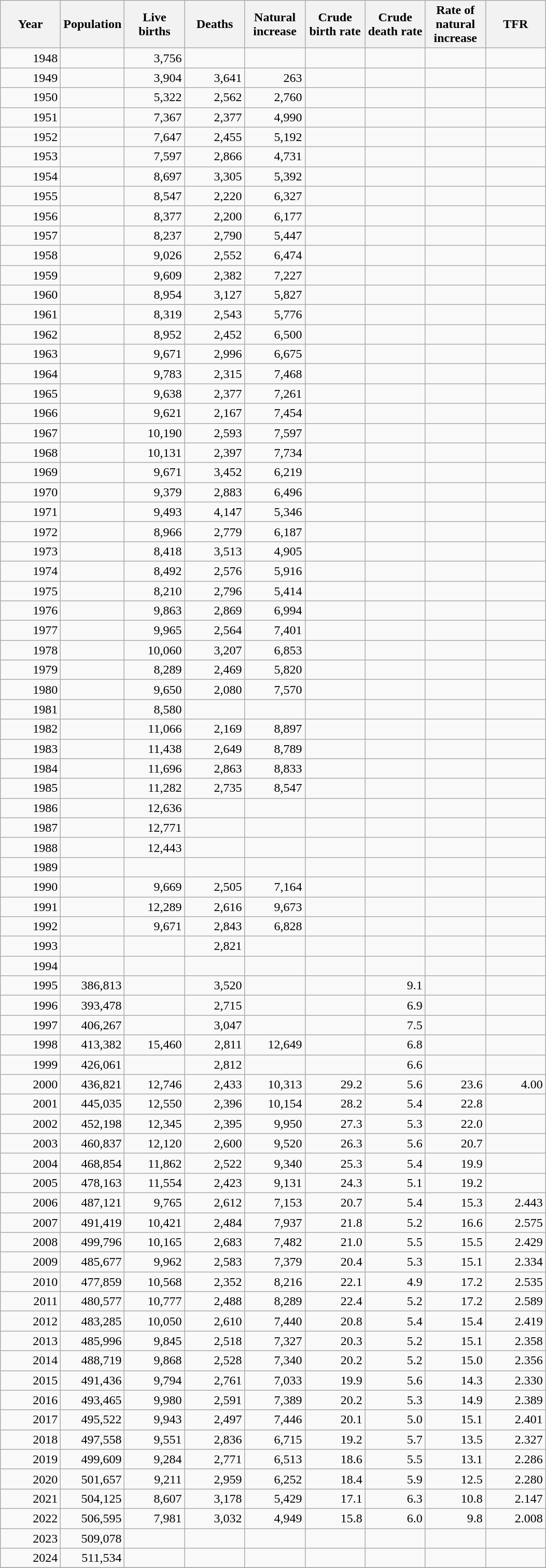<table class="wikitable sortable">
<tr>
<th width="70">Year</th>
<th width="70">Population</th>
<th width="70">Live births</th>
<th width="70">Deaths</th>
<th width="70">Natural increase</th>
<th width="70">Crude birth rate</th>
<th width="70">Crude death rate</th>
<th width="70">Rate of natural increase</th>
<th width="70">TFR</th>
</tr>
<tr>
<td align="right">1948</td>
<td align="right"></td>
<td align="right">3,756</td>
<td align="right"></td>
<td align="right"></td>
<td align="right"></td>
<td align="right"></td>
<td align="right"></td>
<td align="right"></td>
</tr>
<tr>
<td align="right">1949</td>
<td align="right"></td>
<td align="right">3,904</td>
<td align="right">3,641</td>
<td align="right">263</td>
<td align="right"></td>
<td align="right"></td>
<td align="right"></td>
<td align="right"></td>
</tr>
<tr>
<td align="right">1950</td>
<td align="right"></td>
<td align="right">5,322</td>
<td align="right">2,562</td>
<td align="right">2,760</td>
<td align="right"></td>
<td align="right"></td>
<td align="right"></td>
<td align="right"></td>
</tr>
<tr>
<td align="right">1951</td>
<td align="right"></td>
<td align="right">7,367</td>
<td align="right">2,377</td>
<td align="right">4,990</td>
<td align="right"></td>
<td align="right"></td>
<td align="right"></td>
<td align="right"></td>
</tr>
<tr>
<td align="right">1952</td>
<td align="right"></td>
<td align="right">7,647</td>
<td align="right">2,455</td>
<td align="right">5,192</td>
<td align="right"></td>
<td align="right"></td>
<td align="right"></td>
<td align="right"></td>
</tr>
<tr>
<td align="right">1953</td>
<td align="right"></td>
<td align="right">7,597</td>
<td align="right">2,866</td>
<td align="right">4,731</td>
<td align="right"></td>
<td align="right"></td>
<td align="right"></td>
<td align="right"></td>
</tr>
<tr>
<td align="right">1954</td>
<td align="right"></td>
<td align="right">8,697</td>
<td align="right">3,305</td>
<td align="right">5,392</td>
<td align="right"></td>
<td align="right"></td>
<td align="right"></td>
<td align="right"></td>
</tr>
<tr>
<td align="right">1955</td>
<td align="right"></td>
<td align="right">8,547</td>
<td align="right">2,220</td>
<td align="right">6,327</td>
<td align="right"></td>
<td align="right"></td>
<td align="right"></td>
<td align="right"></td>
</tr>
<tr>
<td align="right">1956</td>
<td align="right"></td>
<td align="right">8,377</td>
<td align="right">2,200</td>
<td align="right">6,177</td>
<td align="right"></td>
<td align="right"></td>
<td align="right"></td>
<td align="right"></td>
</tr>
<tr>
<td align="right">1957</td>
<td align="right"></td>
<td align="right">8,237</td>
<td align="right">2,790</td>
<td align="right">5,447</td>
<td align="right"></td>
<td align="right"></td>
<td align="right"></td>
<td align="right"></td>
</tr>
<tr>
<td align="right">1958</td>
<td align="right"></td>
<td align="right">9,026</td>
<td align="right">2,552</td>
<td align="right">6,474</td>
<td align="right"></td>
<td align="right"></td>
<td align="right"></td>
<td align="right"></td>
</tr>
<tr>
<td align="right">1959</td>
<td align="right"></td>
<td align="right">9,609</td>
<td align="right">2,382</td>
<td align="right">7,227</td>
<td align="right"></td>
<td align="right"></td>
<td align="right"></td>
<td align="right"></td>
</tr>
<tr>
<td align="right">1960</td>
<td align="right"></td>
<td align="right">8,954</td>
<td align="right">3,127</td>
<td align="right">5,827</td>
<td align="right"></td>
<td align="right"></td>
<td align="right"></td>
<td align="right"></td>
</tr>
<tr>
<td align="right">1961</td>
<td align="right"></td>
<td align="right">8,319</td>
<td align="right">2,543</td>
<td align="right">5,776</td>
<td align="right"></td>
<td align="right"></td>
<td align="right"></td>
<td align="right"></td>
</tr>
<tr>
<td align="right">1962</td>
<td align="right"></td>
<td align="right">8,952</td>
<td align="right">2,452</td>
<td align="right">6,500</td>
<td align="right"></td>
<td align="right"></td>
<td align="right"></td>
<td align="right"></td>
</tr>
<tr>
<td align="right">1963</td>
<td align="right"></td>
<td align="right">9,671</td>
<td align="right">2,996</td>
<td align="right">6,675</td>
<td align="right"></td>
<td align="right"></td>
<td align="right"></td>
<td align="right"></td>
</tr>
<tr>
<td align="right">1964</td>
<td align="right"></td>
<td align="right">9,783</td>
<td align="right">2,315</td>
<td align="right">7,468</td>
<td align="right"></td>
<td align="right"></td>
<td align="right"></td>
<td align="right"></td>
</tr>
<tr>
<td align="right">1965</td>
<td align="right"></td>
<td align="right">9,638</td>
<td align="right">2,377</td>
<td align="right">7,261</td>
<td align="right"></td>
<td align="right"></td>
<td align="right"></td>
<td align="right"></td>
</tr>
<tr>
<td align="right">1966</td>
<td align="right"></td>
<td align="right">9,621</td>
<td align="right">2,167</td>
<td align="right">7,454</td>
<td align="right"></td>
<td align="right"></td>
<td align="right"></td>
<td align="right"></td>
</tr>
<tr>
<td align="right">1967</td>
<td align="right"></td>
<td align="right">10,190</td>
<td align="right">2,593</td>
<td align="right">7,597</td>
<td align="right"></td>
<td align="right"></td>
<td align="right"></td>
<td align="right"></td>
</tr>
<tr>
<td align="right">1968</td>
<td align="right"></td>
<td align="right">10,131</td>
<td align="right">2,397</td>
<td align="right">7,734</td>
<td align="right"></td>
<td align="right"></td>
<td align="right"></td>
<td align="right"></td>
</tr>
<tr>
<td align="right">1969</td>
<td align="right"></td>
<td align="right">9,671</td>
<td align="right">3,452</td>
<td align="right">6,219</td>
<td align="right"></td>
<td align="right"></td>
<td align="right"></td>
<td align="right"></td>
</tr>
<tr>
<td align="right">1970</td>
<td align="right"></td>
<td align="right">9,379</td>
<td align="right">2,883</td>
<td align="right">6,496</td>
<td align="right"></td>
<td align="right"></td>
<td align="right"></td>
<td align="right"></td>
</tr>
<tr>
<td align="right">1971</td>
<td align="right"></td>
<td align="right">9,493</td>
<td align="right">4,147</td>
<td align="right">5,346</td>
<td align="right"></td>
<td align="right"></td>
<td align="right"></td>
<td align="right"></td>
</tr>
<tr>
<td align="right">1972</td>
<td align="right"></td>
<td align="right">8,966</td>
<td align="right">2,779</td>
<td align="right">6,187</td>
<td align="right"></td>
<td align="right"></td>
<td align="right"></td>
<td align="right"></td>
</tr>
<tr>
<td align="right">1973</td>
<td align="right"></td>
<td align="right">8,418</td>
<td align="right">3,513</td>
<td align="right">4,905</td>
<td align="right"></td>
<td align="right"></td>
<td align="right"></td>
<td align="right"></td>
</tr>
<tr>
<td align="right">1974</td>
<td align="right"></td>
<td align="right">8,492</td>
<td align="right">2,576</td>
<td align="right">5,916</td>
<td align="right"></td>
<td align="right"></td>
<td align="right"></td>
<td align="right"></td>
</tr>
<tr>
<td align="right">1975</td>
<td align="right"></td>
<td align="right">8,210</td>
<td align="right">2,796</td>
<td align="right">5,414</td>
<td align="right"></td>
<td align="right"></td>
<td align="right"></td>
<td align="right"></td>
</tr>
<tr>
<td align="right">1976</td>
<td align="right"></td>
<td align="right">9,863</td>
<td align="right">2,869</td>
<td align="right">6,994</td>
<td align="right"></td>
<td align="right"></td>
<td align="right"></td>
<td align="right"></td>
</tr>
<tr>
<td align="right">1977</td>
<td align="right"></td>
<td align="right">9,965</td>
<td align="right">2,564</td>
<td align="right">7,401</td>
<td align="right"></td>
<td align="right"></td>
<td align="right"></td>
<td align="right"></td>
</tr>
<tr>
<td align="right">1978</td>
<td align="right"></td>
<td align="right">10,060</td>
<td align="right">3,207</td>
<td align="right">6,853</td>
<td align="right"></td>
<td align="right"></td>
<td align="right"></td>
<td align="right"></td>
</tr>
<tr>
<td align="right">1979</td>
<td align="right"></td>
<td align="right">8,289</td>
<td align="right">2,469</td>
<td align="right">5,820</td>
<td align="right"></td>
<td align="right"></td>
<td align="right"></td>
<td align="right"></td>
</tr>
<tr>
<td align="right">1980</td>
<td align="right"></td>
<td align="right">9,650</td>
<td align="right">2,080</td>
<td align="right">7,570</td>
<td align="right"></td>
<td align="right"></td>
<td align="right"></td>
<td align="right"></td>
</tr>
<tr>
<td align="right">1981</td>
<td align="right"></td>
<td align="right">8,580</td>
<td align="right"></td>
<td align="right"></td>
<td align="right"></td>
<td align="right"></td>
<td align="right"></td>
<td align="right"></td>
</tr>
<tr>
<td align="right">1982</td>
<td align="right"></td>
<td align="right">11,066</td>
<td align="right">2,169</td>
<td align="right">8,897</td>
<td align="right"></td>
<td align="right"></td>
<td align="right"></td>
<td align="right"></td>
</tr>
<tr>
<td align="right">1983</td>
<td align="right"></td>
<td align="right">11,438</td>
<td align="right">2,649</td>
<td align="right">8,789</td>
<td align="right"></td>
<td align="right"></td>
<td align="right"></td>
<td align="right"></td>
</tr>
<tr>
<td align="right">1984</td>
<td align="right"></td>
<td align="right">11,696</td>
<td align="right">2,863</td>
<td align="right">8,833</td>
<td align="right"></td>
<td align="right"></td>
<td align="right"></td>
<td align="right"></td>
</tr>
<tr>
<td align="right">1985</td>
<td align="right"></td>
<td align="right">11,282</td>
<td align="right">2,735</td>
<td align="right">8,547</td>
<td align="right"></td>
<td align="right"></td>
<td align="right"></td>
<td align="right"></td>
</tr>
<tr>
<td align="right">1986</td>
<td align="right"></td>
<td align="right">12,636</td>
<td align="right"></td>
<td align="right"></td>
<td align="right"></td>
<td align="right"></td>
<td align="right"></td>
<td align="right"></td>
</tr>
<tr>
<td align="right">1987</td>
<td align="right"></td>
<td align="right">12,771</td>
<td align="right"></td>
<td align="right"></td>
<td align="right"></td>
<td align="right"></td>
<td align="right"></td>
<td align="right"></td>
</tr>
<tr>
<td align="right">1988</td>
<td align="right"></td>
<td align="right">12,443</td>
<td align="right"></td>
<td align="right"></td>
<td align="right"></td>
<td align="right"></td>
<td align="right"></td>
<td align="right"></td>
</tr>
<tr>
<td align="right">1989</td>
<td align="right"></td>
<td align="right"></td>
<td align="right"></td>
<td align="right"></td>
<td align="right"></td>
<td align="right"></td>
<td align="right"></td>
<td align="right"></td>
</tr>
<tr>
<td align="right">1990</td>
<td align="right"></td>
<td align="right">9,669</td>
<td align="right">2,505</td>
<td align="right">7,164</td>
<td align="right"></td>
<td align="right"></td>
<td align="right"></td>
<td align="right"></td>
</tr>
<tr>
<td align="right">1991</td>
<td align="right"></td>
<td align="right">12,289</td>
<td align="right">2,616</td>
<td align="right">9,673</td>
<td align="right"></td>
<td align="right"></td>
<td align="right"></td>
<td align="right"></td>
</tr>
<tr>
<td align="right">1992</td>
<td align="right"></td>
<td align="right">9,671</td>
<td align="right">2,843</td>
<td align="right">6,828</td>
<td align="right"></td>
<td align="right"></td>
<td align="right"></td>
<td align="right"></td>
</tr>
<tr>
<td align="right">1993</td>
<td align="right"></td>
<td align="right"></td>
<td align="right">2,821</td>
<td align="right"></td>
<td align="right"></td>
<td align="right"></td>
<td align="right"></td>
<td align="right"></td>
</tr>
<tr>
<td align="right">1994</td>
<td align="right"></td>
<td align="right"></td>
<td align="right"></td>
<td align="right"></td>
<td align="right"></td>
<td align="right"></td>
<td align="right"></td>
<td align="right"></td>
</tr>
<tr>
<td align="right">1995</td>
<td align="right">386,813</td>
<td align="right"></td>
<td align="right">3,520</td>
<td align="right"></td>
<td align="right"></td>
<td align="right">9.1</td>
<td align="right"></td>
<td align="right"></td>
</tr>
<tr>
<td align="right">1996</td>
<td align="right">393,478</td>
<td align="right"></td>
<td align="right">2,715</td>
<td align="right"></td>
<td align="right"></td>
<td align="right">6.9</td>
<td align="right"></td>
<td align="right"></td>
</tr>
<tr>
<td align="right">1997</td>
<td align="right">406,267</td>
<td align="right"></td>
<td align="right">3,047</td>
<td align="right"></td>
<td align="right"></td>
<td align="right">7.5</td>
<td align="right"></td>
<td align="right"></td>
</tr>
<tr>
<td align="right">1998</td>
<td align="right">413,382</td>
<td align="right">15,460</td>
<td align="right">2,811</td>
<td align="right">12,649</td>
<td align="right"></td>
<td align="right">6.8</td>
<td align="right"></td>
<td align="right"></td>
</tr>
<tr>
<td align="right">1999</td>
<td align="right">426,061</td>
<td align="right"></td>
<td align="right">2,812</td>
<td align="right"></td>
<td align="right"></td>
<td align="right">6.6</td>
<td align="right"></td>
<td align="right"></td>
</tr>
<tr>
<td align="right">2000</td>
<td align="right">436,821</td>
<td align="right">12,746</td>
<td align="right">2,433</td>
<td align="right">10,313</td>
<td align="right">29.2</td>
<td align="right">5.6</td>
<td align="right">23.6</td>
<td align="right">4.00</td>
</tr>
<tr>
<td align="right">2001</td>
<td align="right">445,035</td>
<td align="right">12,550</td>
<td align="right">2,396</td>
<td align="right">10,154</td>
<td align="right">28.2</td>
<td align="right">5.4</td>
<td align="right">22.8</td>
<td align="right"></td>
</tr>
<tr>
<td align="right">2002</td>
<td align="right">452,198</td>
<td align="right">12,345</td>
<td align="right">2,395</td>
<td align="right">9,950</td>
<td align="right">27.3</td>
<td align="right">5.3</td>
<td align="right">22.0</td>
<td align="right"></td>
</tr>
<tr>
<td align="right">2003</td>
<td align="right">460,837</td>
<td align="right">12,120</td>
<td align="right">2,600</td>
<td align="right">9,520</td>
<td align="right">26.3</td>
<td align="right">5.6</td>
<td align="right">20.7</td>
<td align="right"></td>
</tr>
<tr>
<td align="right">2004</td>
<td align="right">468,854</td>
<td align="right">11,862</td>
<td align="right">2,522</td>
<td align="right">9,340</td>
<td align="right">25.3</td>
<td align="right">5.4</td>
<td align="right">19.9</td>
<td align="right"></td>
</tr>
<tr>
<td align="right">2005</td>
<td align="right">478,163</td>
<td align="right">11,554</td>
<td align="right">2,423</td>
<td align="right">9,131</td>
<td align="right">24.3</td>
<td align="right">5.1</td>
<td align="right">19.2</td>
<td align="right"></td>
</tr>
<tr>
<td align="right">2006</td>
<td align="right">487,121</td>
<td align="right">9,765</td>
<td align="right">2,612</td>
<td align="right">7,153</td>
<td align="right">20.7</td>
<td align="right">5.4</td>
<td align="right">15.3</td>
<td align="right">2.443</td>
</tr>
<tr>
<td align="right">2007</td>
<td align="right">491,419</td>
<td align="right">10,421</td>
<td align="right">2,484</td>
<td align="right">7,937</td>
<td align="right">21.8</td>
<td align="right">5.2</td>
<td align="right">16.6</td>
<td align="right">2.575</td>
</tr>
<tr>
<td align="right">2008</td>
<td align="right">499,796</td>
<td align="right">10,165</td>
<td align="right">2,683</td>
<td align="right">7,482</td>
<td align="right">21.0</td>
<td align="right">5.5</td>
<td align="right">15.5</td>
<td align="right">2.429</td>
</tr>
<tr>
<td align="right">2009</td>
<td align="right">485,677</td>
<td align="right">9,962</td>
<td align="right">2,583</td>
<td align="right">7,379</td>
<td align="right">20.4</td>
<td align="right">5.3</td>
<td align="right">15.1</td>
<td align="right">2.334</td>
</tr>
<tr>
<td align="right">2010</td>
<td align="right">477,859</td>
<td align="right">10,568</td>
<td align="right">2,352</td>
<td align="right">8,216</td>
<td align="right">22.1</td>
<td align="right">4.9</td>
<td align="right">17.2</td>
<td align="right">2.535</td>
</tr>
<tr>
<td align="right">2011</td>
<td align="right">480,577</td>
<td align="right">10,777</td>
<td align="right">2,488</td>
<td align="right">8,289</td>
<td align="right">22.4</td>
<td align="right">5.2</td>
<td align="right">17.2</td>
<td align="right">2.589</td>
</tr>
<tr>
<td align="right">2012</td>
<td align="right">483,285</td>
<td align="right">10,050</td>
<td align="right">2,610</td>
<td align="right">7,440</td>
<td align="right">20.8</td>
<td align="right">5.4</td>
<td align="right">15.4</td>
<td align="right">2.419</td>
</tr>
<tr>
<td align="right">2013</td>
<td align="right">485,996</td>
<td align="right">9,845</td>
<td align="right">2,518</td>
<td align="right">7,327</td>
<td align="right">20.3</td>
<td align="right">5.2</td>
<td align="right">15.1</td>
<td align="right">2.358</td>
</tr>
<tr>
<td align="right">2014</td>
<td align="right">488,719</td>
<td align="right">9,868</td>
<td align="right">2,528</td>
<td align="right">7,340</td>
<td align="right">20.2</td>
<td align="right">5.2</td>
<td align="right">15.0</td>
<td align="right">2.356</td>
</tr>
<tr>
<td align="right">2015</td>
<td align="right">491,436</td>
<td align="right">9,794</td>
<td align="right">2,761</td>
<td align="right">7,033</td>
<td align="right">19.9</td>
<td align="right">5.6</td>
<td align="right">14.3</td>
<td align="right">2.330</td>
</tr>
<tr>
<td align="right">2016</td>
<td align="right">493,465</td>
<td align="right">9,980</td>
<td align="right">2,591</td>
<td align="right">7,389</td>
<td align="right">20.2</td>
<td align="right">5.3</td>
<td align="right">14.9</td>
<td align="right">2.389</td>
</tr>
<tr>
<td align="right">2017</td>
<td align="right">495,522</td>
<td align="right">9,943</td>
<td align="right">2,497</td>
<td align="right">7,446</td>
<td align="right">20.1</td>
<td align="right">5.0</td>
<td align="right">15.1</td>
<td align="right">2.401</td>
</tr>
<tr>
<td align="right">2018</td>
<td align="right">497,558</td>
<td align="right">9,551</td>
<td align="right">2,836</td>
<td align="right">6,715</td>
<td align="right">19.2</td>
<td align="right">5.7</td>
<td align="right">13.5</td>
<td align="right">2.327</td>
</tr>
<tr>
<td align="right">2019</td>
<td align="right">499,609</td>
<td align="right">9,284</td>
<td align="right">2,771</td>
<td align="right">6,513</td>
<td align="right">18.6</td>
<td align="right">5.5</td>
<td align="right">13.1</td>
<td align="right">2.286</td>
</tr>
<tr>
<td align="right">2020</td>
<td align="right">501,657</td>
<td align="right">9,211</td>
<td align="right">2,959</td>
<td align="right">6,252</td>
<td align="right">18.4</td>
<td align="right">5.9</td>
<td align="right">12.5</td>
<td align="right">2.280</td>
</tr>
<tr>
<td align="right">2021</td>
<td align="right">504,125</td>
<td align="right">8,607</td>
<td align="right">3,178</td>
<td align="right">5,429</td>
<td align="right">17.1</td>
<td align="right">6.3</td>
<td align="right">10.8</td>
<td align="right">2.147</td>
</tr>
<tr>
<td align="right">2022</td>
<td align="right">506,595</td>
<td align="right">7,981</td>
<td align="right">3,032</td>
<td align="right">4,949</td>
<td align="right">15.8</td>
<td align="right">6.0</td>
<td align="right">9.8</td>
<td align="right">2.008</td>
</tr>
<tr>
<td align="right">2023</td>
<td align="right">509,078</td>
<td align="right"></td>
<td align="right"></td>
<td align="right"></td>
<td align="right"></td>
<td align="right"></td>
<td align="right"></td>
<td align="right"></td>
</tr>
<tr>
<td align="right">2024</td>
<td align="right">511,534</td>
<td align="right"></td>
<td align="right"></td>
<td align="right"></td>
<td align="right"></td>
<td align="right"></td>
<td align="right"></td>
<td align="right"></td>
</tr>
<tr>
</tr>
</table>
